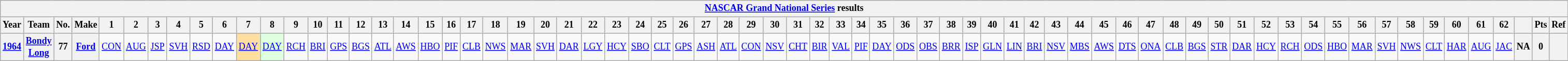<table class="wikitable" style="text-align:center; font-size:75%">
<tr>
<th colspan="69"><a href='#'>NASCAR Grand National Series</a> results</th>
</tr>
<tr>
<th>Year</th>
<th>Team</th>
<th>No.</th>
<th>Make</th>
<th>1</th>
<th>2</th>
<th>3</th>
<th>4</th>
<th>5</th>
<th>6</th>
<th>7</th>
<th>8</th>
<th>9</th>
<th>10</th>
<th>11</th>
<th>12</th>
<th>13</th>
<th>14</th>
<th>15</th>
<th>16</th>
<th>17</th>
<th>18</th>
<th>19</th>
<th>20</th>
<th>21</th>
<th>22</th>
<th>23</th>
<th>24</th>
<th>25</th>
<th>26</th>
<th>27</th>
<th>28</th>
<th>29</th>
<th>30</th>
<th>31</th>
<th>32</th>
<th>33</th>
<th>34</th>
<th>35</th>
<th>36</th>
<th>37</th>
<th>38</th>
<th>39</th>
<th>40</th>
<th>41</th>
<th>42</th>
<th>43</th>
<th>44</th>
<th>45</th>
<th>46</th>
<th>47</th>
<th>48</th>
<th>49</th>
<th>50</th>
<th>51</th>
<th>52</th>
<th>53</th>
<th>54</th>
<th>55</th>
<th>56</th>
<th>57</th>
<th>58</th>
<th>59</th>
<th>60</th>
<th>61</th>
<th>62</th>
<th></th>
<th>Pts</th>
<th>Ref</th>
</tr>
<tr>
<th><a href='#'>1964</a></th>
<th><a href='#'>Bondy Long</a></th>
<th>77</th>
<th><a href='#'>Ford</a></th>
<td><a href='#'>CON</a></td>
<td><a href='#'>AUG</a></td>
<td><a href='#'>JSP</a></td>
<td><a href='#'>SVH</a></td>
<td><a href='#'>RSD</a></td>
<td><a href='#'>DAY</a></td>
<td style="background:#FFDF9F;"><a href='#'>DAY</a><br></td>
<td style="background:#DFFFDF;"><a href='#'>DAY</a><br></td>
<td><a href='#'>RCH</a></td>
<td><a href='#'>BRI</a></td>
<td><a href='#'>GPS</a></td>
<td><a href='#'>BGS</a></td>
<td><a href='#'>ATL</a></td>
<td><a href='#'>AWS</a></td>
<td><a href='#'>HBO</a></td>
<td><a href='#'>PIF</a></td>
<td><a href='#'>CLB</a></td>
<td><a href='#'>NWS</a></td>
<td><a href='#'>MAR</a></td>
<td><a href='#'>SVH</a></td>
<td><a href='#'>DAR</a></td>
<td><a href='#'>LGY</a></td>
<td><a href='#'>HCY</a></td>
<td><a href='#'>SBO</a></td>
<td><a href='#'>CLT</a></td>
<td><a href='#'>GPS</a></td>
<td><a href='#'>ASH</a></td>
<td><a href='#'>ATL</a></td>
<td><a href='#'>CON</a></td>
<td><a href='#'>NSV</a></td>
<td><a href='#'>CHT</a></td>
<td><a href='#'>BIR</a></td>
<td><a href='#'>VAL</a></td>
<td><a href='#'>PIF</a></td>
<td><a href='#'>DAY</a></td>
<td><a href='#'>ODS</a></td>
<td><a href='#'>OBS</a></td>
<td><a href='#'>BRR</a></td>
<td><a href='#'>ISP</a></td>
<td><a href='#'>GLN</a></td>
<td><a href='#'>LIN</a></td>
<td><a href='#'>BRI</a></td>
<td><a href='#'>NSV</a></td>
<td><a href='#'>MBS</a></td>
<td><a href='#'>AWS</a></td>
<td><a href='#'>DTS</a></td>
<td><a href='#'>ONA</a></td>
<td><a href='#'>CLB</a></td>
<td><a href='#'>BGS</a></td>
<td><a href='#'>STR</a></td>
<td><a href='#'>DAR</a></td>
<td><a href='#'>HCY</a></td>
<td><a href='#'>RCH</a></td>
<td><a href='#'>ODS</a></td>
<td><a href='#'>HBO</a></td>
<td><a href='#'>MAR</a></td>
<td><a href='#'>SVH</a></td>
<td><a href='#'>NWS</a></td>
<td><a href='#'>CLT</a></td>
<td><a href='#'>HAR</a></td>
<td><a href='#'>AUG</a></td>
<td><a href='#'>JAC</a></td>
<th>NA</th>
<th>0</th>
<th></th>
</tr>
</table>
